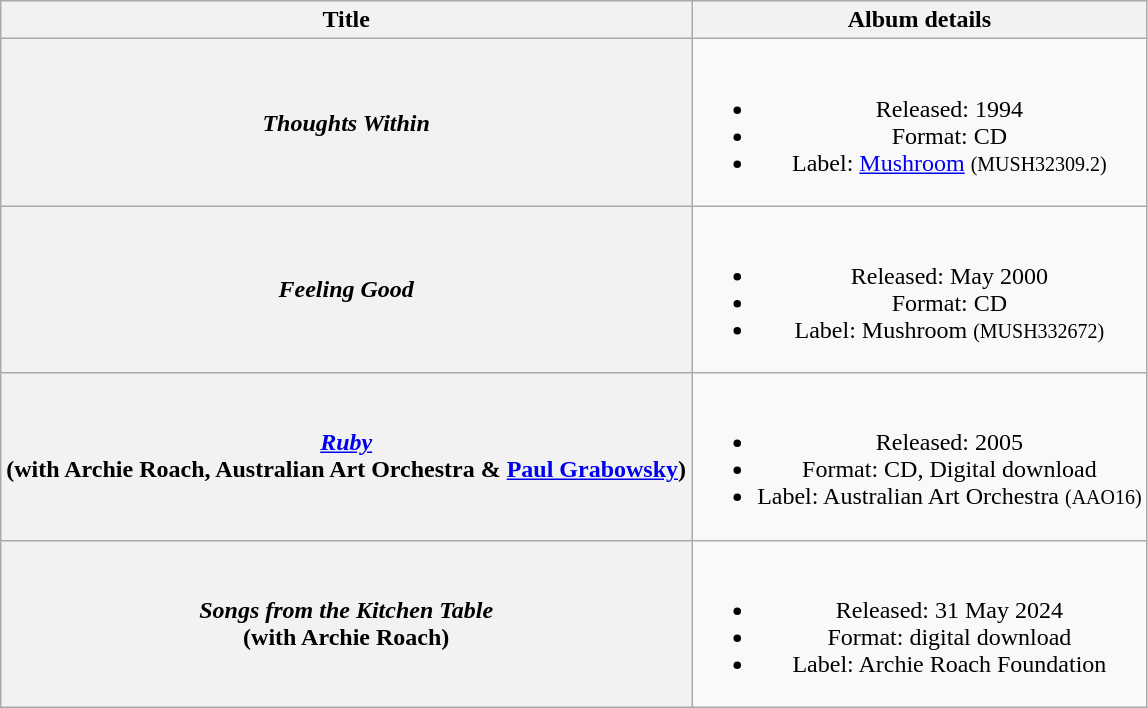<table class="wikitable plainrowheaders" style="text-align:center;;">
<tr>
<th scope="col">Title</th>
<th scope="col">Album details</th>
</tr>
<tr>
<th scope="row"><em>Thoughts Within</em></th>
<td><br><ul><li>Released: 1994</li><li>Format: CD</li><li>Label: <a href='#'>Mushroom</a> <small>(MUSH32309.2)</small></li></ul></td>
</tr>
<tr>
<th scope="row"><em>Feeling Good</em></th>
<td><br><ul><li>Released: May 2000</li><li>Format: CD</li><li>Label: Mushroom <small>(MUSH332672)</small></li></ul></td>
</tr>
<tr>
<th scope="row"><em><a href='#'>Ruby</a></em> <br>(with Archie Roach, Australian Art Orchestra & <a href='#'>Paul Grabowsky</a>)</th>
<td><br><ul><li>Released: 2005</li><li>Format: CD, Digital download</li><li>Label: Australian Art Orchestra <small>(AAO16)</small></li></ul></td>
</tr>
<tr>
<th scope="row"><em>Songs from the Kitchen Table</em> <br>(with Archie Roach)</th>
<td><br><ul><li>Released: 31 May 2024</li><li>Format: digital download</li><li>Label: Archie Roach Foundation</li></ul></td>
</tr>
</table>
